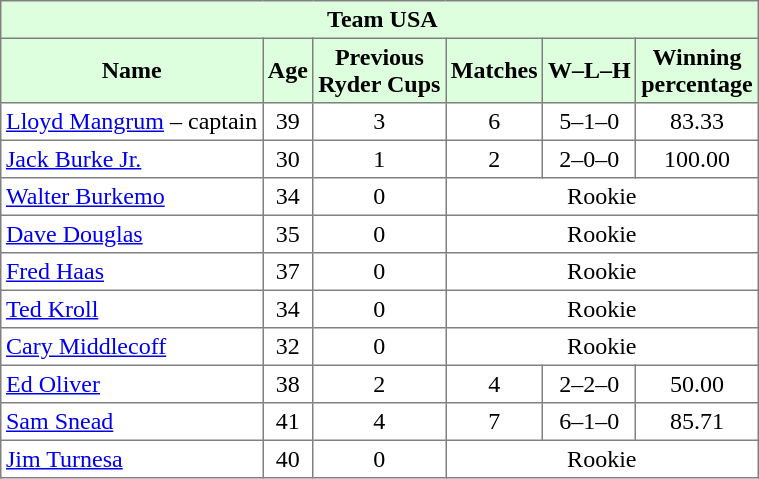<table border="1" cellpadding="3" style="border-collapse: collapse;text-align:center">
<tr style="background:#dfd;">
<td colspan="6"> <strong>Team USA</strong></td>
</tr>
<tr style="background:#dfd;">
<th>Name</th>
<th>Age</th>
<th>Previous<br>Ryder Cups</th>
<th>Matches</th>
<th>W–L–H</th>
<th>Winning<br>percentage</th>
</tr>
<tr>
<td align=left><a href='#'>Lloyd Mangrum</a> – captain</td>
<td>39</td>
<td>3</td>
<td>6</td>
<td>5–1–0</td>
<td>83.33</td>
</tr>
<tr>
<td align=left><a href='#'>Jack Burke Jr.</a></td>
<td>30</td>
<td>1</td>
<td>2</td>
<td>2–0–0</td>
<td>100.00</td>
</tr>
<tr>
<td align=left><a href='#'>Walter Burkemo</a></td>
<td>34</td>
<td>0</td>
<td colspan="3">Rookie</td>
</tr>
<tr>
<td align=left><a href='#'>Dave Douglas</a></td>
<td>35</td>
<td>0</td>
<td colspan="3">Rookie</td>
</tr>
<tr>
<td align=left><a href='#'>Fred Haas</a></td>
<td>37</td>
<td>0</td>
<td colspan="3">Rookie</td>
</tr>
<tr>
<td align=left><a href='#'>Ted Kroll</a></td>
<td>34</td>
<td>0</td>
<td colspan="3">Rookie</td>
</tr>
<tr>
<td align=left><a href='#'>Cary Middlecoff</a></td>
<td>32</td>
<td>0</td>
<td colspan="3">Rookie</td>
</tr>
<tr>
<td align=left><a href='#'>Ed Oliver</a></td>
<td>38</td>
<td>2</td>
<td>4</td>
<td>2–2–0</td>
<td>50.00</td>
</tr>
<tr>
<td align=left><a href='#'>Sam Snead</a></td>
<td>41</td>
<td>4</td>
<td>7</td>
<td>6–1–0</td>
<td>85.71</td>
</tr>
<tr>
<td align=left><a href='#'>Jim Turnesa</a></td>
<td>40</td>
<td>0</td>
<td colspan="3">Rookie</td>
</tr>
</table>
